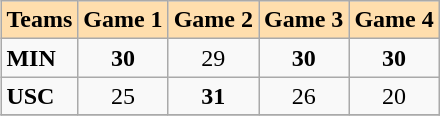<table class="wikitable" align=right>
<tr bgcolor=#ffdead align=center>
<td colspan=1><strong>Teams</strong></td>
<td colspan=1><strong>Game 1</strong></td>
<td colspan=1><strong>Game 2</strong></td>
<td colspan=1><strong>Game 3</strong></td>
<td colspan=1><strong>Game 4</strong></td>
</tr>
<tr>
<td><strong>MIN</strong></td>
<td align=center><strong>30</strong></td>
<td align=center>29</td>
<td align=center><strong>30</strong></td>
<td align=center><strong>30</strong></td>
</tr>
<tr>
<td><strong>USC</strong></td>
<td align=center>25</td>
<td align=center><strong>31</strong></td>
<td align=center>26</td>
<td align=center>20</td>
</tr>
<tr>
</tr>
</table>
